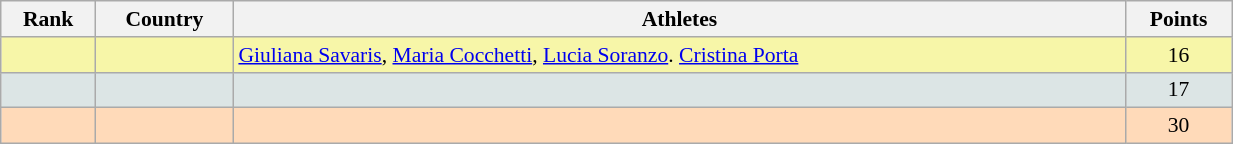<table class="wikitable" width=65% style="font-size:90%; text-align:center;">
<tr>
<th>Rank</th>
<th>Country</th>
<th>Athletes</th>
<th>Points</th>
</tr>
<tr bgcolor="#F7F6A8">
<td></td>
<td align=left></td>
<td align=left><a href='#'>Giuliana Savaris</a>, <a href='#'>Maria Cocchetti</a>, <a href='#'>Lucia Soranzo</a>. <a href='#'>Cristina Porta</a></td>
<td>16</td>
</tr>
<tr bgcolor="#DCE5E5">
<td></td>
<td align=left></td>
<td></td>
<td>17</td>
</tr>
<tr bgcolor="#FFDAB9">
<td></td>
<td align=left></td>
<td></td>
<td>30</td>
</tr>
</table>
